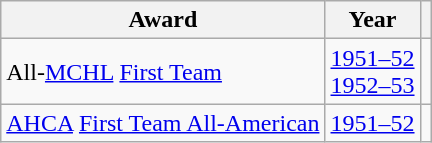<table class="wikitable">
<tr>
<th>Award</th>
<th>Year</th>
<th></th>
</tr>
<tr>
<td>All-<a href='#'>MCHL</a> <a href='#'>First Team</a></td>
<td><a href='#'>1951–52</a><br><a href='#'>1952–53</a></td>
<td></td>
</tr>
<tr>
<td><a href='#'>AHCA</a> <a href='#'>First Team All-American</a></td>
<td><a href='#'>1951–52</a></td>
<td></td>
</tr>
</table>
